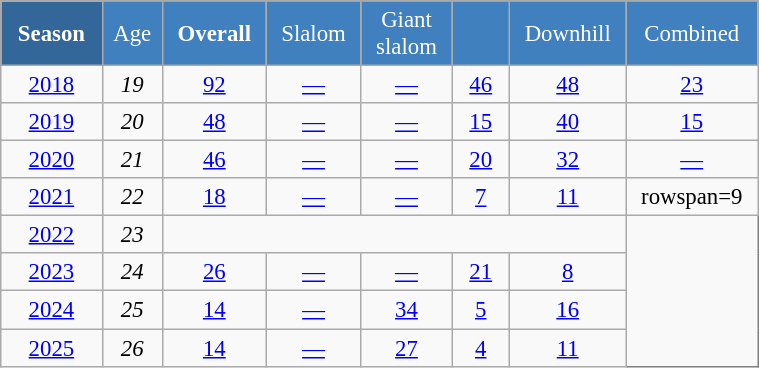<table class="wikitable"  style="font-size:95%; text-align:center; border:gray solid 1px; width:40%;">
<tr style="background:#369; color:white;">
<td rowspan="2" style="width:6%;"><strong>Season</strong></td>
</tr>
<tr style="background:#4180be; color:white;">
<td style="width:3%;">Age</td>
<td style="width:5%;"><strong>Overall</strong></td>
<td style="width:5%;">Slalom</td>
<td style="width:5%;">Giant<br>slalom</td>
<td style="width:5%;"></td>
<td style="width:5%;">Downhill</td>
<td style="width:5%;">Combined</td>
</tr>
<tr>
<td><a href='#'>2018</a></td>
<td><em>19</em></td>
<td><a href='#'>92</a></td>
<td><a href='#'>—</a></td>
<td><a href='#'>—</a></td>
<td><a href='#'>46</a></td>
<td><a href='#'>48</a></td>
<td><a href='#'>23</a></td>
</tr>
<tr>
<td><a href='#'>2019</a></td>
<td><em>20</em></td>
<td><a href='#'>48</a></td>
<td><a href='#'>—</a></td>
<td><a href='#'>—</a></td>
<td><a href='#'>15</a></td>
<td><a href='#'>40</a></td>
<td><a href='#'>15</a></td>
</tr>
<tr>
<td><a href='#'>2020</a></td>
<td><em>21</em></td>
<td><a href='#'>46</a></td>
<td><a href='#'>—</a></td>
<td><a href='#'>—</a></td>
<td><a href='#'>20</a></td>
<td><a href='#'>32</a></td>
<td><a href='#'>—</a></td>
</tr>
<tr>
<td><a href='#'>2021</a></td>
<td><em>22</em></td>
<td><a href='#'>18</a></td>
<td><a href='#'>—</a></td>
<td><a href='#'>—</a></td>
<td><a href='#'>7</a></td>
<td><a href='#'>11</a></td>
<td>rowspan=9 </td>
</tr>
<tr>
<td><a href='#'>2022</a></td>
<td><em>23</em></td>
<td colspan=5><em></em></td>
</tr>
<tr>
<td><a href='#'>2023</a></td>
<td><em>24</em></td>
<td><a href='#'>26</a></td>
<td><a href='#'>—</a></td>
<td><a href='#'>—</a></td>
<td><a href='#'>21</a></td>
<td><a href='#'>8</a></td>
</tr>
<tr>
<td><a href='#'>2024</a></td>
<td><em>25</em></td>
<td><a href='#'>14</a></td>
<td><a href='#'>—</a></td>
<td><a href='#'>34</a></td>
<td><a href='#'>5</a></td>
<td><a href='#'>16</a></td>
</tr>
<tr>
<td><a href='#'>2025</a></td>
<td><em>26</em></td>
<td><a href='#'>14</a></td>
<td><a href='#'>—</a></td>
<td><a href='#'>27</a></td>
<td><a href='#'>4</a></td>
<td><a href='#'>11</a></td>
</tr>
</table>
